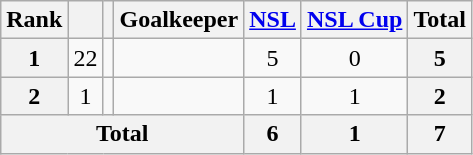<table class="wikitable sortable" style="text-align:center">
<tr>
<th>Rank</th>
<th></th>
<th></th>
<th>Goalkeeper</th>
<th><a href='#'>NSL</a></th>
<th><a href='#'>NSL Cup</a></th>
<th>Total</th>
</tr>
<tr>
<th>1</th>
<td>22</td>
<td></td>
<td align="left"></td>
<td>5</td>
<td>0</td>
<th>5</th>
</tr>
<tr>
<th>2</th>
<td>1</td>
<td></td>
<td align="left"></td>
<td>1</td>
<td>1</td>
<th>2</th>
</tr>
<tr>
<th colspan="4">Total</th>
<th>6</th>
<th>1</th>
<th>7</th>
</tr>
</table>
